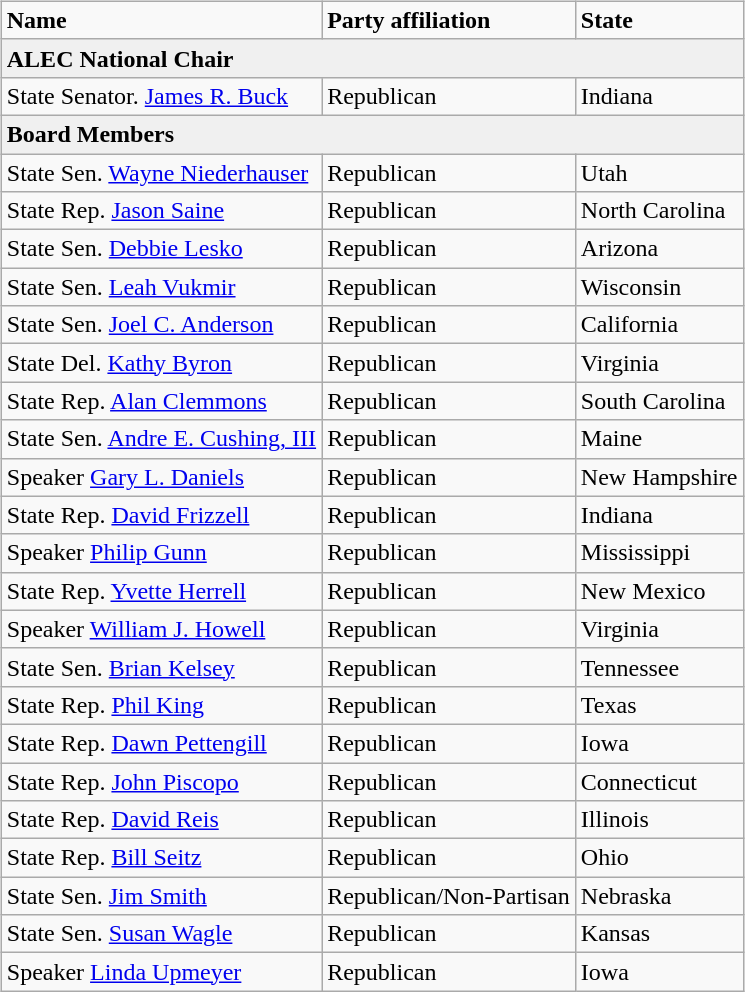<table>
<tr style="vertical-align:top;">
<td><br><table class="wikitable">
<tr>
<td><strong>Name</strong></td>
<td><strong>Party affiliation</strong></td>
<td><strong>State</strong></td>
</tr>
<tr style="background:#f0f0f0;">
<td colspan=3><strong>ALEC National Chair</strong></td>
</tr>
<tr>
<td>State Senator. <a href='#'>James R. Buck</a></td>
<td>Republican</td>
<td>Indiana</td>
</tr>
<tr style="background:#f0f0f0;">
<td colspan=3><strong>Board Members</strong></td>
</tr>
<tr>
<td>State Sen. <a href='#'>Wayne Niederhauser</a></td>
<td>Republican</td>
<td>Utah</td>
</tr>
<tr>
<td>State Rep. <a href='#'>Jason Saine</a></td>
<td>Republican</td>
<td>North Carolina</td>
</tr>
<tr>
<td>State Sen. <a href='#'>Debbie Lesko</a></td>
<td>Republican</td>
<td>Arizona</td>
</tr>
<tr>
<td>State Sen. <a href='#'>Leah Vukmir</a></td>
<td>Republican</td>
<td>Wisconsin</td>
</tr>
<tr>
<td>State Sen. <a href='#'>Joel C. Anderson</a></td>
<td>Republican</td>
<td>California</td>
</tr>
<tr>
<td>State Del. <a href='#'>Kathy Byron</a></td>
<td>Republican</td>
<td>Virginia</td>
</tr>
<tr>
<td>State Rep. <a href='#'>Alan Clemmons</a></td>
<td>Republican</td>
<td>South Carolina</td>
</tr>
<tr>
<td>State Sen. <a href='#'>Andre E. Cushing, III</a></td>
<td>Republican</td>
<td>Maine</td>
</tr>
<tr>
<td>Speaker <a href='#'>Gary L. Daniels</a></td>
<td>Republican</td>
<td>New Hampshire</td>
</tr>
<tr>
<td>State Rep. <a href='#'>David Frizzell</a></td>
<td>Republican</td>
<td>Indiana</td>
</tr>
<tr>
<td>Speaker <a href='#'>Philip Gunn</a></td>
<td>Republican</td>
<td>Mississippi</td>
</tr>
<tr>
<td>State Rep. <a href='#'>Yvette Herrell</a></td>
<td>Republican</td>
<td>New Mexico</td>
</tr>
<tr>
<td>Speaker <a href='#'>William J. Howell</a></td>
<td>Republican</td>
<td>Virginia</td>
</tr>
<tr>
<td>State Sen. <a href='#'>Brian Kelsey</a></td>
<td>Republican</td>
<td>Tennessee</td>
</tr>
<tr>
<td>State Rep. <a href='#'>Phil King</a></td>
<td>Republican</td>
<td>Texas</td>
</tr>
<tr>
<td>State Rep. <a href='#'>Dawn Pettengill</a></td>
<td>Republican</td>
<td>Iowa</td>
</tr>
<tr>
<td>State Rep. <a href='#'>John Piscopo</a></td>
<td>Republican</td>
<td>Connecticut</td>
</tr>
<tr>
<td>State Rep. <a href='#'>David Reis</a></td>
<td>Republican</td>
<td>Illinois</td>
</tr>
<tr>
<td>State Rep. <a href='#'>Bill Seitz</a></td>
<td>Republican</td>
<td>Ohio</td>
</tr>
<tr>
<td>State Sen. <a href='#'>Jim Smith</a></td>
<td>Republican/Non-Partisan</td>
<td>Nebraska</td>
</tr>
<tr>
<td>State Sen. <a href='#'>Susan Wagle</a></td>
<td>Republican</td>
<td>Kansas</td>
</tr>
<tr>
<td>Speaker <a href='#'>Linda Upmeyer</a></td>
<td>Republican</td>
<td>Iowa</td>
</tr>
</table>
</td>
</tr>
</table>
